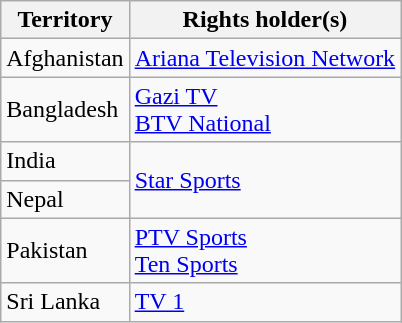<table class=wikitable>
<tr>
<th>Territory</th>
<th>Rights holder(s)</th>
</tr>
<tr>
<td>Afghanistan</td>
<td><a href='#'>Ariana Television Network</a></td>
</tr>
<tr>
<td>Bangladesh</td>
<td><a href='#'>Gazi TV</a><br><a href='#'>BTV National</a></td>
</tr>
<tr>
<td>India</td>
<td rowspan=2><a href='#'>Star Sports</a></td>
</tr>
<tr>
<td>Nepal</td>
</tr>
<tr>
<td>Pakistan</td>
<td><a href='#'>PTV Sports</a><br><a href='#'>Ten Sports</a></td>
</tr>
<tr>
<td>Sri Lanka</td>
<td><a href='#'>TV 1</a></td>
</tr>
</table>
